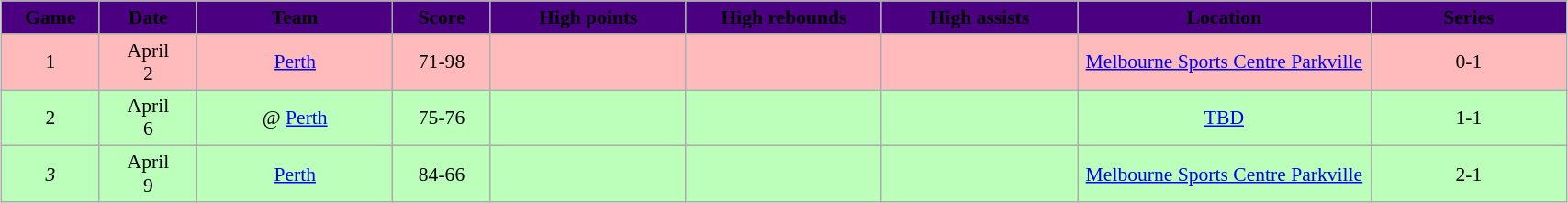<table class="wikitable" style="font-size:90%; text-align: center; width: 90%; margin:1em auto;">
<tr>
<th style="background:indigo; width: 5%;"><span>Game</span></th>
<th style="background:indigo; width: 5%;"><span>Date</span></th>
<th style="background:indigo; width: 10%;"><span>Team</span></th>
<th style="background:indigo; width: 5%;"><span>Score</span></th>
<th style="background:indigo; width: 10%;"><span>High points</span></th>
<th style="background:indigo; width: 10%;"><span>High rebounds</span></th>
<th style="background:indigo; width: 10%;"><span>High assists</span></th>
<th style="background:indigo; width: 15%;"><span>Location</span></th>
<th style="background:indigo; width: 10%;"><span>Series</span></th>
</tr>
<tr style= "background:#fbb;">
<td>1</td>
<td>April <br> 2</td>
<td><a href='#'>Perth</a></td>
<td>71-98</td>
<td></td>
<td></td>
<td></td>
<td><a href='#'>Melbourne Sports Centre Parkville</a></td>
<td>0-1</td>
</tr>
<tr style= "background:#bfb;">
<td>2</td>
<td>April <br> 6</td>
<td>@ <a href='#'>Perth</a></td>
<td>75-76</td>
<td></td>
<td></td>
<td></td>
<td><a href='#'>TBD</a></td>
<td>1-1</td>
</tr>
<tr style= "background:#bfb;">
<td><em>3</em></td>
<td>April <br> 9</td>
<td><a href='#'>Perth</a></td>
<td>84-66</td>
<td></td>
<td></td>
<td></td>
<td><a href='#'>Melbourne Sports Centre Parkville</a></td>
<td>2-1</td>
</tr>
</table>
